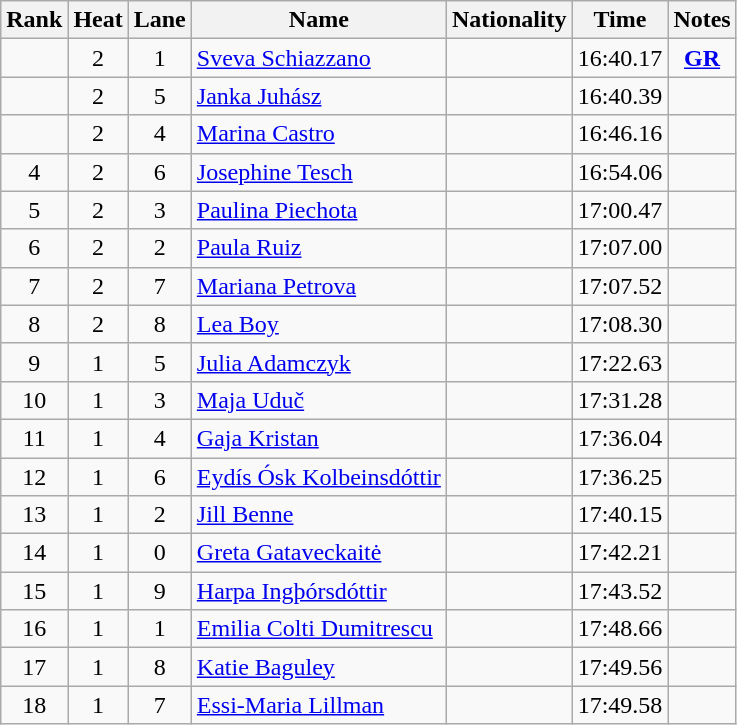<table class='wikitable sortable' style='text-align:center'>
<tr>
<th>Rank</th>
<th>Heat</th>
<th>Lane</th>
<th>Name</th>
<th>Nationality</th>
<th>Time</th>
<th>Notes</th>
</tr>
<tr>
<td></td>
<td>2</td>
<td>1</td>
<td align=left><a href='#'>Sveva Schiazzano</a></td>
<td align=left></td>
<td>16:40.17</td>
<td><strong><a href='#'>GR</a></strong></td>
</tr>
<tr>
<td></td>
<td>2</td>
<td>5</td>
<td align=left><a href='#'>Janka Juhász</a></td>
<td align=left></td>
<td>16:40.39</td>
<td></td>
</tr>
<tr>
<td></td>
<td>2</td>
<td>4</td>
<td align=left><a href='#'>Marina Castro</a></td>
<td align=left></td>
<td>16:46.16</td>
<td></td>
</tr>
<tr>
<td>4</td>
<td>2</td>
<td>6</td>
<td align=left><a href='#'>Josephine Tesch</a></td>
<td align=left></td>
<td>16:54.06</td>
<td></td>
</tr>
<tr>
<td>5</td>
<td>2</td>
<td>3</td>
<td align=left><a href='#'>Paulina Piechota</a></td>
<td align=left></td>
<td>17:00.47</td>
<td></td>
</tr>
<tr>
<td>6</td>
<td>2</td>
<td>2</td>
<td align=left><a href='#'>Paula Ruiz</a></td>
<td align=left></td>
<td>17:07.00</td>
<td></td>
</tr>
<tr>
<td>7</td>
<td>2</td>
<td>7</td>
<td align=left><a href='#'>Mariana Petrova</a></td>
<td align=left></td>
<td>17:07.52</td>
<td></td>
</tr>
<tr>
<td>8</td>
<td>2</td>
<td>8</td>
<td align=left><a href='#'>Lea Boy</a></td>
<td align=left></td>
<td>17:08.30</td>
<td></td>
</tr>
<tr>
<td>9</td>
<td>1</td>
<td>5</td>
<td align=left><a href='#'>Julia Adamczyk</a></td>
<td align=left></td>
<td>17:22.63</td>
<td></td>
</tr>
<tr>
<td>10</td>
<td>1</td>
<td>3</td>
<td align=left><a href='#'>Maja Uduč</a></td>
<td align=left></td>
<td>17:31.28</td>
<td></td>
</tr>
<tr>
<td>11</td>
<td>1</td>
<td>4</td>
<td align=left><a href='#'>Gaja Kristan</a></td>
<td align=left></td>
<td>17:36.04</td>
<td></td>
</tr>
<tr>
<td>12</td>
<td>1</td>
<td>6</td>
<td align=left><a href='#'>Eydís Ósk Kolbeinsdóttir</a></td>
<td align=left></td>
<td>17:36.25</td>
<td></td>
</tr>
<tr>
<td>13</td>
<td>1</td>
<td>2</td>
<td align=left><a href='#'>Jill Benne</a></td>
<td align=left></td>
<td>17:40.15</td>
<td></td>
</tr>
<tr>
<td>14</td>
<td>1</td>
<td>0</td>
<td align=left><a href='#'>Greta Gataveckaitė</a></td>
<td align=left></td>
<td>17:42.21</td>
<td></td>
</tr>
<tr>
<td>15</td>
<td>1</td>
<td>9</td>
<td align=left><a href='#'>Harpa Ingþórsdóttir</a></td>
<td align=left></td>
<td>17:43.52</td>
<td></td>
</tr>
<tr>
<td>16</td>
<td>1</td>
<td>1</td>
<td align=left><a href='#'>Emilia Colti Dumitrescu</a></td>
<td align=left></td>
<td>17:48.66</td>
<td></td>
</tr>
<tr>
<td>17</td>
<td>1</td>
<td>8</td>
<td align=left><a href='#'>Katie Baguley</a></td>
<td align=left></td>
<td>17:49.56</td>
<td></td>
</tr>
<tr>
<td>18</td>
<td>1</td>
<td>7</td>
<td align=left><a href='#'>Essi-Maria Lillman</a></td>
<td align=left></td>
<td>17:49.58</td>
<td></td>
</tr>
</table>
